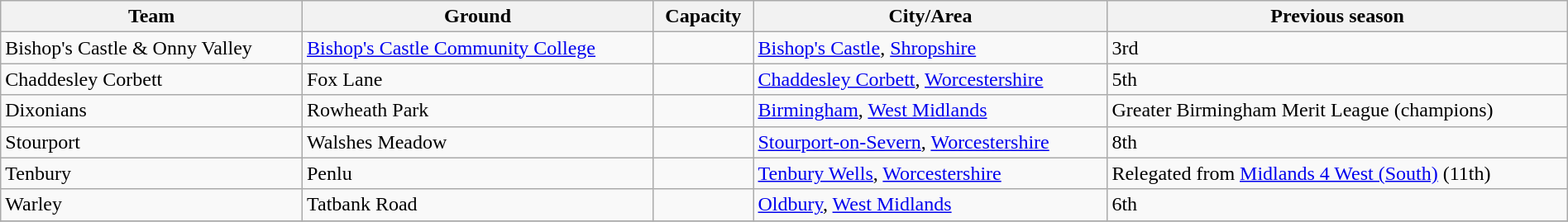<table class="wikitable sortable" width=100%>
<tr>
<th>Team</th>
<th>Ground</th>
<th>Capacity</th>
<th>City/Area</th>
<th>Previous season</th>
</tr>
<tr>
<td>Bishop's Castle & Onny Valley</td>
<td><a href='#'>Bishop's Castle Community College</a></td>
<td></td>
<td><a href='#'>Bishop's Castle</a>, <a href='#'>Shropshire</a></td>
<td>3rd</td>
</tr>
<tr>
<td>Chaddesley Corbett</td>
<td>Fox Lane</td>
<td></td>
<td><a href='#'>Chaddesley Corbett</a>, <a href='#'>Worcestershire</a></td>
<td>5th</td>
</tr>
<tr>
<td>Dixonians</td>
<td>Rowheath Park</td>
<td></td>
<td><a href='#'>Birmingham</a>, <a href='#'>West Midlands</a></td>
<td>Greater Birmingham Merit League (champions)</td>
</tr>
<tr>
<td>Stourport</td>
<td>Walshes Meadow</td>
<td></td>
<td><a href='#'>Stourport-on-Severn</a>, <a href='#'>Worcestershire</a></td>
<td>8th</td>
</tr>
<tr>
<td>Tenbury</td>
<td>Penlu</td>
<td></td>
<td><a href='#'>Tenbury Wells</a>, <a href='#'>Worcestershire</a></td>
<td>Relegated from <a href='#'>Midlands 4 West (South)</a> (11th)</td>
</tr>
<tr>
<td>Warley</td>
<td>Tatbank Road</td>
<td></td>
<td><a href='#'>Oldbury</a>, <a href='#'>West Midlands</a></td>
<td>6th</td>
</tr>
<tr>
</tr>
</table>
